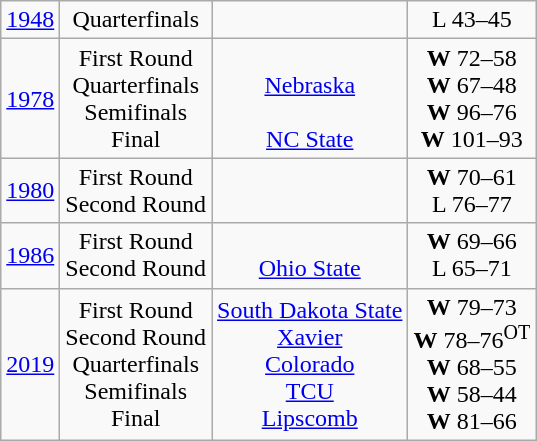<table class="wikitable">
<tr align="center">
<td><a href='#'>1948</a></td>
<td>Quarterfinals</td>
<td></td>
<td>L 43–45</td>
</tr>
<tr align="center">
<td><a href='#'>1978</a></td>
<td>First Round<br>Quarterfinals<br>Semifinals<br>Final</td>
<td><br><a href='#'>Nebraska</a><br><br><a href='#'>NC State</a></td>
<td><strong>W</strong> 72–58<br><strong>W</strong> 67–48<br><strong>W</strong> 96–76<br><strong>W</strong> 101–93</td>
</tr>
<tr align="center">
<td><a href='#'>1980</a></td>
<td>First Round<br>Second Round</td>
<td><br></td>
<td><strong>W</strong> 70–61<br>L 76–77</td>
</tr>
<tr align="center">
<td><a href='#'>1986</a></td>
<td>First Round<br>Second Round</td>
<td><br><a href='#'>Ohio State</a></td>
<td><strong>W</strong> 69–66<br>L 65–71</td>
</tr>
<tr align="center">
<td><a href='#'>2019</a></td>
<td>First Round<br>Second Round<br>Quarterfinals<br>Semifinals<br>Final</td>
<td><a href='#'>South Dakota State</a><br><a href='#'>Xavier</a><br><a href='#'>Colorado</a><br><a href='#'>TCU</a><br><a href='#'>Lipscomb</a></td>
<td><strong>W</strong> 79–73<br> <strong>W</strong> 78–76<sup>OT</sup><br> <strong>W</strong> 68–55<br> <strong>W</strong> 58–44<br> <strong>W</strong> 81–66</td>
</tr>
</table>
